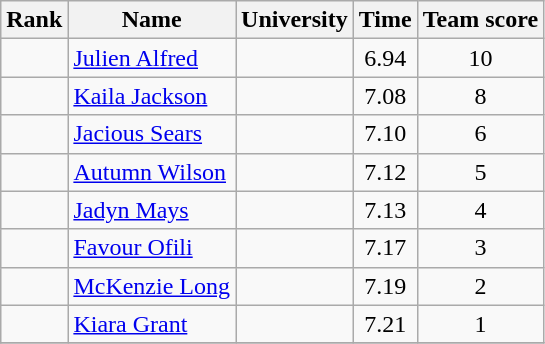<table class="wikitable sortable" style="text-align:center">
<tr>
<th>Rank</th>
<th>Name</th>
<th>University</th>
<th>Time</th>
<th>Team score</th>
</tr>
<tr>
<td></td>
<td align=left> <a href='#'>Julien Alfred</a></td>
<td></td>
<td>6.94</td>
<td>10</td>
</tr>
<tr>
<td></td>
<td align=left> <a href='#'>Kaila Jackson</a></td>
<td></td>
<td>7.08</td>
<td>8</td>
</tr>
<tr>
<td></td>
<td align=left> <a href='#'>Jacious Sears</a></td>
<td></td>
<td>7.10</td>
<td>6</td>
</tr>
<tr>
<td></td>
<td align=left> <a href='#'>Autumn Wilson</a></td>
<td></td>
<td>7.12</td>
<td>5</td>
</tr>
<tr>
<td></td>
<td align=left> <a href='#'>Jadyn Mays</a></td>
<td></td>
<td>7.13</td>
<td>4</td>
</tr>
<tr>
<td></td>
<td align=left> <a href='#'>Favour Ofili</a></td>
<td></td>
<td>7.17</td>
<td>3</td>
</tr>
<tr>
<td></td>
<td align=left> <a href='#'>McKenzie Long</a></td>
<td></td>
<td>7.19</td>
<td>2</td>
</tr>
<tr>
<td></td>
<td align=left> <a href='#'>Kiara Grant</a></td>
<td></td>
<td>7.21</td>
<td>1</td>
</tr>
<tr>
</tr>
</table>
